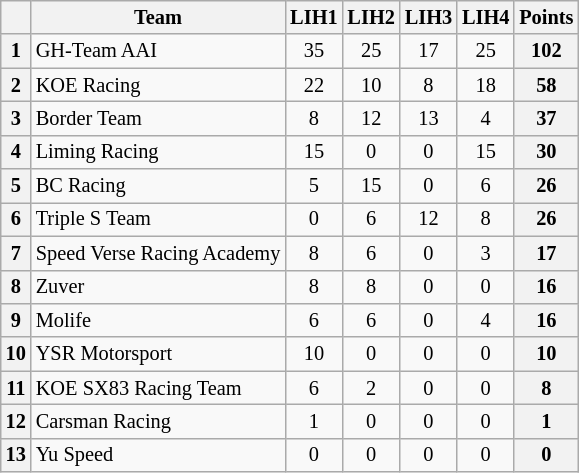<table class="wikitable" style="font-size:85%; text-align:center;">
<tr>
<th></th>
<th>Team</th>
<th>LIH1</th>
<th>LIH2</th>
<th>LIH3</th>
<th>LIH4</th>
<th>Points</th>
</tr>
<tr>
<th>1</th>
<td align=left> GH-Team AAI</td>
<td>35</td>
<td>25</td>
<td>17</td>
<td>25</td>
<th>102</th>
</tr>
<tr>
<th>2</th>
<td align=left> KOE Racing</td>
<td>22</td>
<td>10</td>
<td>8</td>
<td>18</td>
<th>58</th>
</tr>
<tr>
<th>3</th>
<td align=left> Border Team</td>
<td>8</td>
<td>12</td>
<td>13</td>
<td>4</td>
<th>37</th>
</tr>
<tr>
<th>4</th>
<td align=left> Liming Racing</td>
<td>15</td>
<td>0</td>
<td>0</td>
<td>15</td>
<th>30</th>
</tr>
<tr>
<th>5</th>
<td align=left> BC Racing</td>
<td>5</td>
<td>15</td>
<td>0</td>
<td>6</td>
<th>26</th>
</tr>
<tr>
<th>6</th>
<td align=left> Triple S Team</td>
<td>0</td>
<td>6</td>
<td>12</td>
<td>8</td>
<th>26</th>
</tr>
<tr>
<th>7</th>
<td align=left> Speed Verse Racing Academy</td>
<td>8</td>
<td>6</td>
<td>0</td>
<td>3</td>
<th>17</th>
</tr>
<tr>
<th>8</th>
<td align=left> Zuver</td>
<td>8</td>
<td>8</td>
<td>0</td>
<td>0</td>
<th>16</th>
</tr>
<tr>
<th>9</th>
<td align=left> Molife</td>
<td>6</td>
<td>6</td>
<td>0</td>
<td>4</td>
<th>16</th>
</tr>
<tr>
<th>10</th>
<td align=left> YSR Motorsport</td>
<td>10</td>
<td>0</td>
<td>0</td>
<td>0</td>
<th>10</th>
</tr>
<tr>
<th>11</th>
<td align=left> KOE SX83 Racing Team</td>
<td>6</td>
<td>2</td>
<td>0</td>
<td>0</td>
<th>8</th>
</tr>
<tr>
<th>12</th>
<td align=left> Carsman Racing</td>
<td>1</td>
<td>0</td>
<td>0</td>
<td>0</td>
<th>1</th>
</tr>
<tr>
<th>13</th>
<td align=left> Yu Speed</td>
<td>0</td>
<td>0</td>
<td>0</td>
<td>0</td>
<th>0</th>
</tr>
</table>
